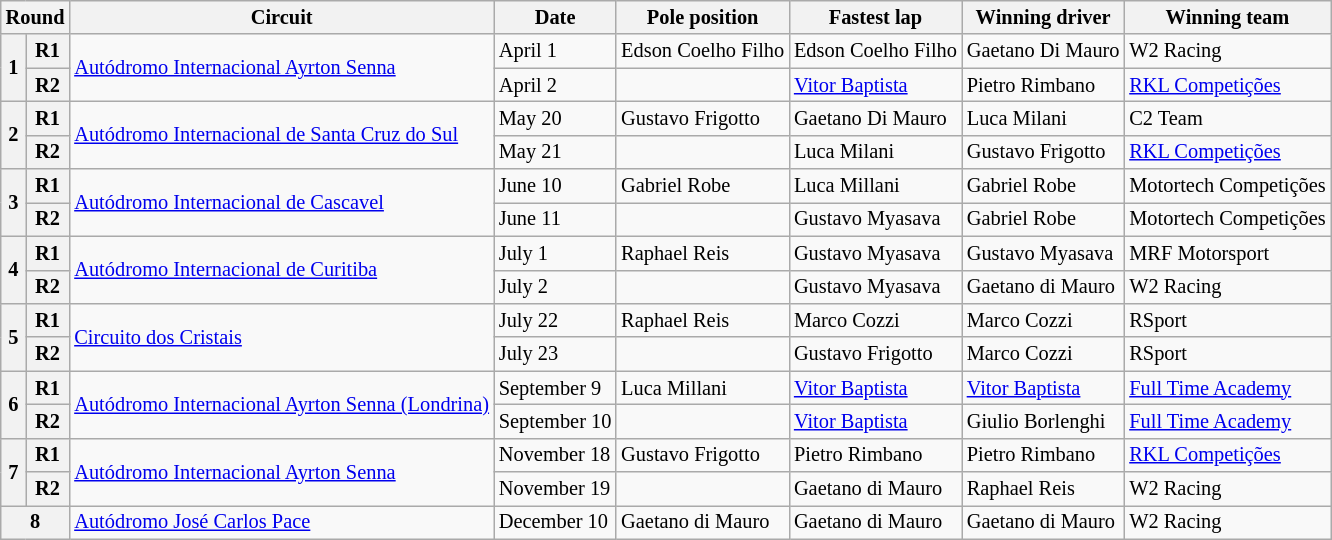<table class="wikitable" style="font-size: 85%;">
<tr>
<th colspan=2>Round</th>
<th>Circuit</th>
<th>Date</th>
<th>Pole position</th>
<th>Fastest lap</th>
<th>Winning driver</th>
<th>Winning team</th>
</tr>
<tr>
<th rowspan=2>1</th>
<th>R1</th>
<td rowspan=2><a href='#'>Autódromo Internacional Ayrton Senna</a></td>
<td>April 1</td>
<td>Edson Coelho Filho</td>
<td>Edson Coelho Filho</td>
<td>Gaetano Di Mauro</td>
<td>W2 Racing</td>
</tr>
<tr>
<th>R2</th>
<td>April 2</td>
<td></td>
<td><a href='#'>Vitor Baptista</a></td>
<td>Pietro Rimbano</td>
<td><a href='#'>RKL Competições</a></td>
</tr>
<tr>
<th rowspan=2>2</th>
<th>R1</th>
<td rowspan=2><a href='#'>Autódromo Internacional de Santa Cruz do Sul</a></td>
<td>May 20</td>
<td>Gustavo Frigotto</td>
<td>Gaetano Di Mauro</td>
<td>Luca Milani</td>
<td>C2 Team</td>
</tr>
<tr>
<th>R2</th>
<td>May 21</td>
<td></td>
<td>Luca Milani</td>
<td>Gustavo Frigotto</td>
<td><a href='#'>RKL Competições</a></td>
</tr>
<tr>
<th rowspan=2>3</th>
<th>R1</th>
<td rowspan=2><a href='#'>Autódromo Internacional de Cascavel</a></td>
<td>June 10</td>
<td>Gabriel Robe</td>
<td>Luca Millani</td>
<td>Gabriel Robe</td>
<td>Motortech Competições</td>
</tr>
<tr>
<th>R2</th>
<td>June 11</td>
<td></td>
<td>Gustavo Myasava</td>
<td>Gabriel Robe</td>
<td>Motortech Competições</td>
</tr>
<tr>
<th rowspan=2>4</th>
<th>R1</th>
<td rowspan=2><a href='#'>Autódromo Internacional de Curitiba</a></td>
<td>July 1</td>
<td>Raphael Reis</td>
<td>Gustavo Myasava</td>
<td>Gustavo Myasava</td>
<td>MRF Motorsport</td>
</tr>
<tr>
<th>R2</th>
<td>July 2</td>
<td></td>
<td>Gustavo Myasava</td>
<td>Gaetano di Mauro</td>
<td>W2 Racing</td>
</tr>
<tr>
<th rowspan=2>5</th>
<th>R1</th>
<td rowspan=2><a href='#'>Circuito dos Cristais</a></td>
<td>July 22</td>
<td>Raphael Reis</td>
<td>Marco Cozzi</td>
<td>Marco Cozzi</td>
<td>RSport</td>
</tr>
<tr>
<th>R2</th>
<td>July 23</td>
<td></td>
<td>Gustavo Frigotto</td>
<td>Marco Cozzi</td>
<td>RSport</td>
</tr>
<tr>
<th rowspan=2>6</th>
<th>R1</th>
<td rowspan=2><a href='#'>Autódromo Internacional Ayrton Senna (Londrina)</a></td>
<td>September 9</td>
<td>Luca Millani</td>
<td><a href='#'>Vitor Baptista</a></td>
<td><a href='#'>Vitor Baptista</a></td>
<td><a href='#'>Full Time Academy</a></td>
</tr>
<tr>
<th>R2</th>
<td>September 10</td>
<td></td>
<td><a href='#'>Vitor Baptista</a></td>
<td>Giulio Borlenghi</td>
<td><a href='#'>Full Time Academy</a></td>
</tr>
<tr>
<th rowspan=2>7</th>
<th>R1</th>
<td rowspan=2><a href='#'>Autódromo Internacional Ayrton Senna</a></td>
<td>November 18</td>
<td>Gustavo Frigotto</td>
<td>Pietro Rimbano</td>
<td>Pietro Rimbano</td>
<td><a href='#'>RKL Competições</a></td>
</tr>
<tr>
<th>R2</th>
<td>November 19</td>
<td></td>
<td>Gaetano di Mauro</td>
<td>Raphael Reis</td>
<td>W2 Racing</td>
</tr>
<tr>
<th colspan=2>8</th>
<td><a href='#'>Autódromo José Carlos Pace</a></td>
<td>December 10</td>
<td>Gaetano di Mauro</td>
<td>Gaetano di Mauro</td>
<td>Gaetano di Mauro</td>
<td>W2 Racing</td>
</tr>
</table>
